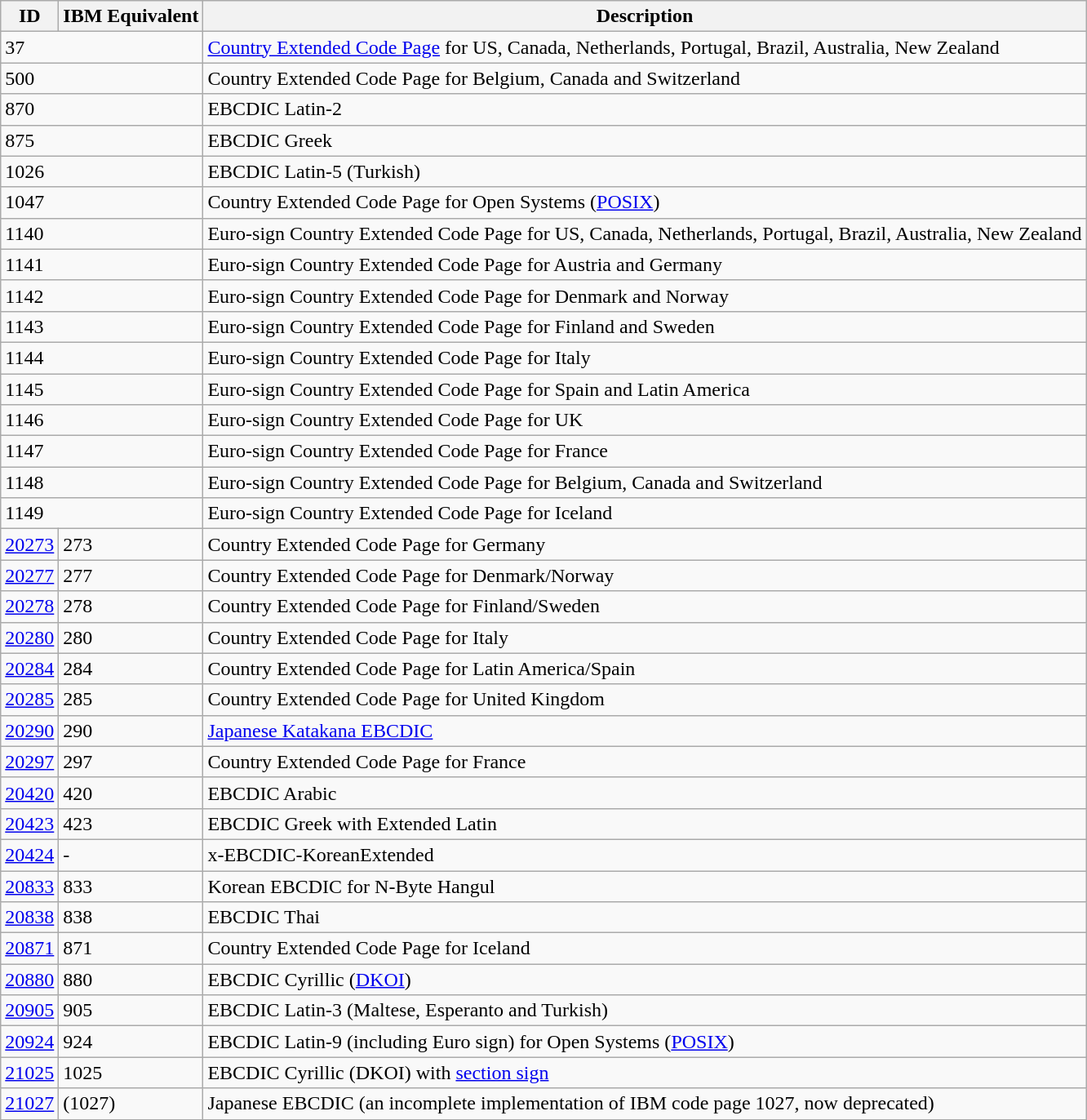<table class="wikitable">
<tr>
<th data-sort-type="number">ID</th>
<th data-sort-type="number">IBM Equivalent</th>
<th>Description</th>
</tr>
<tr>
<td colspan="2">37</td>
<td><a href='#'>Country Extended Code Page</a> for US, Canada, Netherlands, Portugal, Brazil, Australia, New Zealand </td>
</tr>
<tr>
<td colspan="2">500</td>
<td>Country Extended Code Page for Belgium, Canada and Switzerland</td>
</tr>
<tr>
<td colspan="2">870</td>
<td>EBCDIC Latin-2</td>
</tr>
<tr>
<td colspan="2">875</td>
<td>EBCDIC Greek</td>
</tr>
<tr>
<td colspan="2">1026</td>
<td>EBCDIC Latin-5 (Turkish)</td>
</tr>
<tr>
<td colspan="2">1047</td>
<td>Country Extended Code Page for Open Systems (<a href='#'>POSIX</a>)</td>
</tr>
<tr>
<td colspan="2">1140</td>
<td>Euro-sign Country Extended Code Page for US, Canada, Netherlands, Portugal, Brazil, Australia, New Zealand</td>
</tr>
<tr>
<td colspan="2">1141</td>
<td>Euro-sign Country Extended Code Page for Austria and Germany</td>
</tr>
<tr>
<td colspan="2">1142</td>
<td>Euro-sign Country Extended Code Page for Denmark and Norway</td>
</tr>
<tr>
<td colspan="2">1143</td>
<td>Euro-sign Country Extended Code Page for Finland and Sweden</td>
</tr>
<tr>
<td colspan="2">1144</td>
<td>Euro-sign Country Extended Code Page for Italy</td>
</tr>
<tr>
<td colspan="2">1145</td>
<td>Euro-sign Country Extended Code Page for Spain and Latin America</td>
</tr>
<tr>
<td colspan="2">1146</td>
<td>Euro-sign Country Extended Code Page for UK</td>
</tr>
<tr>
<td colspan="2">1147</td>
<td>Euro-sign Country Extended Code Page for France</td>
</tr>
<tr>
<td colspan="2">1148</td>
<td>Euro-sign Country Extended Code Page for Belgium, Canada and Switzerland</td>
</tr>
<tr>
<td colspan="2">1149</td>
<td>Euro-sign Country Extended Code Page for Iceland</td>
</tr>
<tr>
<td><a href='#'>20273</a></td>
<td>273</td>
<td>Country Extended Code Page for Germany</td>
</tr>
<tr>
<td><a href='#'>20277</a></td>
<td>277</td>
<td>Country Extended Code Page for Denmark/Norway</td>
</tr>
<tr>
<td><a href='#'>20278</a></td>
<td>278</td>
<td>Country Extended Code Page for Finland/Sweden</td>
</tr>
<tr>
<td><a href='#'>20280</a></td>
<td>280</td>
<td>Country Extended Code Page for Italy</td>
</tr>
<tr>
<td><a href='#'>20284</a></td>
<td>284</td>
<td>Country Extended Code Page for Latin America/Spain</td>
</tr>
<tr>
<td><a href='#'>20285</a></td>
<td>285</td>
<td>Country Extended Code Page for United Kingdom</td>
</tr>
<tr>
<td><a href='#'>20290</a></td>
<td>290</td>
<td><a href='#'>Japanese Katakana EBCDIC</a></td>
</tr>
<tr>
<td><a href='#'>20297</a></td>
<td>297</td>
<td>Country Extended Code Page for France</td>
</tr>
<tr>
<td><a href='#'>20420</a></td>
<td>420</td>
<td>EBCDIC Arabic</td>
</tr>
<tr>
<td><a href='#'>20423</a></td>
<td>423</td>
<td>EBCDIC Greek with Extended Latin</td>
</tr>
<tr>
<td><a href='#'>20424</a></td>
<td>-</td>
<td>x-EBCDIC-KoreanExtended</td>
</tr>
<tr>
<td><a href='#'>20833</a></td>
<td>833</td>
<td>Korean EBCDIC for N-Byte Hangul</td>
</tr>
<tr>
<td><a href='#'>20838</a></td>
<td>838</td>
<td>EBCDIC Thai</td>
</tr>
<tr>
<td><a href='#'>20871</a></td>
<td>871</td>
<td>Country Extended Code Page for Iceland</td>
</tr>
<tr>
<td><a href='#'>20880</a></td>
<td>880</td>
<td>EBCDIC Cyrillic (<a href='#'>DKOI</a>)</td>
</tr>
<tr>
<td><a href='#'>20905</a></td>
<td>905</td>
<td>EBCDIC Latin-3 (Maltese, Esperanto and Turkish)</td>
</tr>
<tr>
<td><a href='#'>20924</a></td>
<td>924</td>
<td>EBCDIC Latin-9 (including Euro sign) for Open Systems (<a href='#'>POSIX</a>)</td>
</tr>
<tr>
<td><a href='#'>21025</a></td>
<td>1025</td>
<td>EBCDIC Cyrillic (DKOI) with <a href='#'>section sign</a></td>
</tr>
<tr>
<td><a href='#'>21027</a></td>
<td>(1027)</td>
<td>Japanese EBCDIC (an incomplete implementation of IBM code page 1027, now deprecated)</td>
</tr>
</table>
